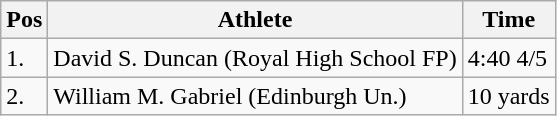<table class="wikitable">
<tr>
<th>Pos</th>
<th>Athlete</th>
<th>Time</th>
</tr>
<tr>
<td>1.</td>
<td>David S. Duncan (Royal High School FP)</td>
<td>4:40 4/5</td>
</tr>
<tr>
<td>2.</td>
<td>William M. Gabriel (Edinburgh Un.)</td>
<td>10 yards</td>
</tr>
</table>
